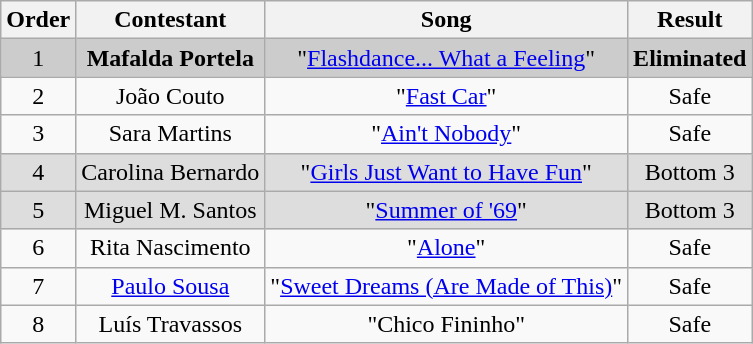<table class="wikitable plainrowheaders" style="text-align:center;">
<tr>
<th>Order</th>
<th>Contestant</th>
<th>Song</th>
<th>Result</th>
</tr>
<tr style="background:#ccc;">
<td>1</td>
<td><strong>Mafalda Portela</strong></td>
<td>"<a href='#'>Flashdance... What a Feeling</a>"</td>
<td><strong>Eliminated</strong></td>
</tr>
<tr>
<td>2</td>
<td>João Couto</td>
<td>"<a href='#'>Fast Car</a>"</td>
<td>Safe</td>
</tr>
<tr>
<td>3</td>
<td>Sara Martins</td>
<td>"<a href='#'>Ain't Nobody</a>"</td>
<td>Safe</td>
</tr>
<tr style="background:#ddd;">
<td>4</td>
<td>Carolina Bernardo</td>
<td>"<a href='#'>Girls Just Want to Have Fun</a>"</td>
<td>Bottom 3</td>
</tr>
<tr style="background:#ddd;">
<td>5</td>
<td>Miguel M. Santos</td>
<td>"<a href='#'>Summer of '69</a>"</td>
<td>Bottom 3</td>
</tr>
<tr>
<td>6</td>
<td>Rita Nascimento</td>
<td>"<a href='#'>Alone</a>"</td>
<td>Safe</td>
</tr>
<tr>
<td>7</td>
<td><a href='#'>Paulo Sousa</a></td>
<td>"<a href='#'>Sweet Dreams (Are Made of This)</a>"</td>
<td>Safe</td>
</tr>
<tr>
<td>8</td>
<td>Luís Travassos</td>
<td>"Chico Fininho"</td>
<td>Safe</td>
</tr>
</table>
